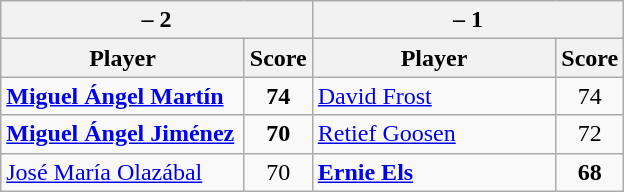<table class=wikitable>
<tr>
<th colspan=2> – 2</th>
<th colspan=2> – 1</th>
</tr>
<tr>
<th width=155>Player</th>
<th>Score</th>
<th width=155>Player</th>
<th>Score</th>
</tr>
<tr>
<td><strong><a href='#'>Miguel Ángel Martín</a></strong></td>
<td align=center><strong>74</strong></td>
<td><a href='#'>David Frost</a></td>
<td align=center>74</td>
</tr>
<tr>
<td><strong><a href='#'>Miguel Ángel Jiménez</a></strong></td>
<td align=center><strong>70</strong></td>
<td><a href='#'>Retief Goosen</a></td>
<td align=center>72</td>
</tr>
<tr>
<td><a href='#'>José María Olazábal</a></td>
<td align=center>70</td>
<td><strong><a href='#'>Ernie Els</a></strong></td>
<td align=center><strong>68</strong></td>
</tr>
</table>
